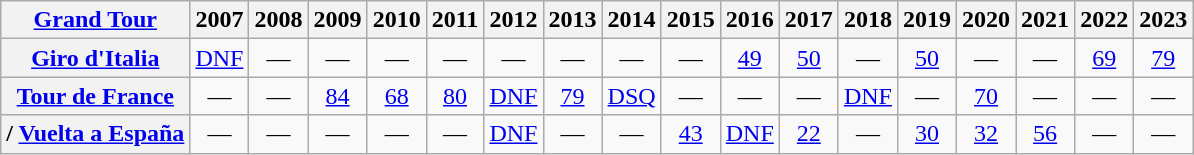<table class="wikitable plainrowheaders">
<tr>
<th scope="col"><a href='#'>Grand Tour</a></th>
<th scope="col">2007</th>
<th scope="col">2008</th>
<th scope="col">2009</th>
<th scope="col">2010</th>
<th scope="col">2011</th>
<th scope="col">2012</th>
<th scope="col">2013</th>
<th scope="col">2014</th>
<th scope="col">2015</th>
<th scope="col">2016</th>
<th scope="col">2017</th>
<th scope="col">2018</th>
<th scope="col">2019</th>
<th scope="col">2020</th>
<th scope="col">2021</th>
<th scope="col">2022</th>
<th scope="col">2023</th>
</tr>
<tr style="text-align:center;">
<th scope="row"> <a href='#'>Giro d'Italia</a></th>
<td style="text-align:center;"><a href='#'>DNF</a></td>
<td>—</td>
<td>—</td>
<td>—</td>
<td>—</td>
<td>—</td>
<td>—</td>
<td>—</td>
<td>—</td>
<td style="text-align:center;"><a href='#'>49</a></td>
<td style="text-align:center;"><a href='#'>50</a></td>
<td>—</td>
<td style="text-align:center;"><a href='#'>50</a></td>
<td>—</td>
<td>—</td>
<td style="text-align:center;"><a href='#'>69</a></td>
<td style="text-align:center;"><a href='#'>79</a></td>
</tr>
<tr style="text-align:center;">
<th scope="row"> <a href='#'>Tour de France</a></th>
<td>—</td>
<td>—</td>
<td style="text-align:center;"><a href='#'>84</a></td>
<td style="text-align:center;"><a href='#'>68</a></td>
<td style="text-align:center;"><a href='#'>80</a></td>
<td style="text-align:center;"><a href='#'>DNF</a></td>
<td style="text-align:center;"><a href='#'>79</a></td>
<td style="text-align:center;"><a href='#'>DSQ</a></td>
<td>—</td>
<td>—</td>
<td>—</td>
<td style="text-align:center;"><a href='#'>DNF</a></td>
<td>—</td>
<td style="text-align:center;"><a href='#'>70</a></td>
<td>—</td>
<td>—</td>
<td>—</td>
</tr>
<tr style="text-align:center;">
<th scope="row">/ <a href='#'>Vuelta a España</a></th>
<td>—</td>
<td>—</td>
<td>—</td>
<td>—</td>
<td>—</td>
<td style="text-align:center;"><a href='#'>DNF</a></td>
<td>—</td>
<td>—</td>
<td style="text-align:center;"><a href='#'>43</a></td>
<td style="text-align:center;"><a href='#'>DNF</a></td>
<td style="text-align:center;"><a href='#'>22</a></td>
<td>—</td>
<td style="text-align:center;"><a href='#'>30</a></td>
<td style="text-align:center;"><a href='#'>32</a></td>
<td style="text-align:center;"><a href='#'>56</a></td>
<td>—</td>
<td>—</td>
</tr>
</table>
